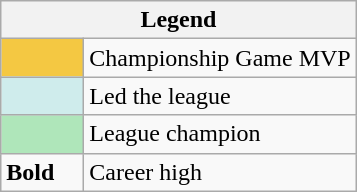<table class="wikitable">
<tr>
<th colspan="2">Legend</th>
</tr>
<tr>
<td style="background:#f4c842; width:3em;"></td>
<td>Championship Game MVP</td>
</tr>
<tr>
<td style="background:#cfecec; width:3em;"></td>
<td>Led the league</td>
</tr>
<tr>
<td style="background:#afe6ba; width:3em;"></td>
<td>League champion</td>
</tr>
<tr>
<td><strong>Bold</strong></td>
<td>Career high</td>
</tr>
</table>
